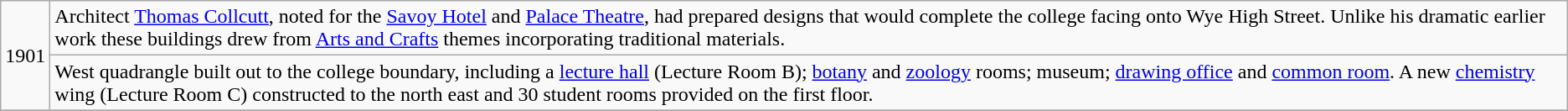<table class="wikitable">
<tr>
<td rowspan=2>1901</td>
<td>Architect <a href='#'>Thomas Collcutt</a>, noted for the <a href='#'>Savoy Hotel</a> and <a href='#'>Palace Theatre</a>, had prepared designs that would complete the college facing onto Wye High Street. Unlike his dramatic earlier work these buildings drew from <a href='#'>Arts and Crafts</a> themes incorporating traditional materials.</td>
</tr>
<tr>
<td>West quadrangle built out to the college boundary, including a <a href='#'>lecture hall</a> (Lecture Room B); <a href='#'>botany</a> and <a href='#'>zoology</a> rooms; museum; <a href='#'>drawing office</a> and <a href='#'>common room</a>. A new <a href='#'>chemistry</a> wing (Lecture Room C) constructed to the north east and 30 student rooms provided on the first floor.</td>
</tr>
<tr>
</tr>
</table>
